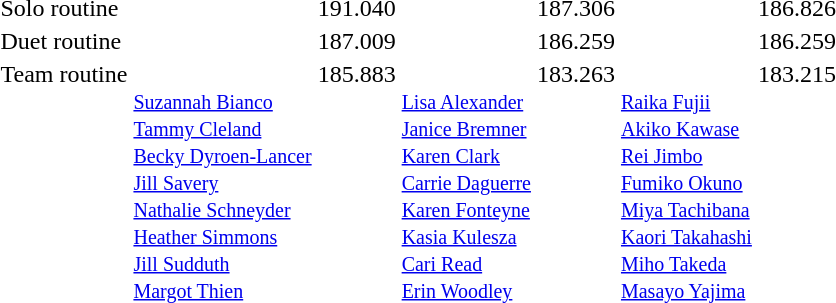<table>
<tr valign="top">
<td>Solo routine</td>
<td></td>
<td>191.040</td>
<td></td>
<td>187.306</td>
<td></td>
<td>186.826</td>
</tr>
<tr valign="top">
<td>Duet routine</td>
<td><br></td>
<td>187.009</td>
<td><br></td>
<td>186.259</td>
<td><br></td>
<td>186.259</td>
</tr>
<tr valign="top">
<td>Team routine</td>
<td><br><small><a href='#'>Suzannah Bianco</a><br><a href='#'>Tammy Cleland</a><br><a href='#'>Becky Dyroen-Lancer</a><br><a href='#'>Jill Savery</a><br><a href='#'>Nathalie Schneyder</a><br><a href='#'>Heather Simmons</a><br><a href='#'>Jill Sudduth</a><br><a href='#'>Margot Thien</a></small></td>
<td>185.883</td>
<td><br><small><a href='#'>Lisa Alexander</a><br><a href='#'>Janice Bremner</a><br><a href='#'>Karen Clark</a><br><a href='#'>Carrie Daguerre</a><br><a href='#'>Karen Fonteyne</a><br><a href='#'>Kasia Kulesza</a><br><a href='#'>Cari Read</a><br><a href='#'>Erin Woodley</a></small></td>
<td>183.263</td>
<td><br><small><a href='#'>Raika Fujii</a><br><a href='#'>Akiko Kawase</a><br><a href='#'>Rei Jimbo</a><br><a href='#'>Fumiko Okuno</a><br><a href='#'>Miya Tachibana</a><br><a href='#'>Kaori Takahashi</a><br><a href='#'>Miho Takeda</a><br><a href='#'>Masayo Yajima</a></small></td>
<td>183.215</td>
</tr>
</table>
